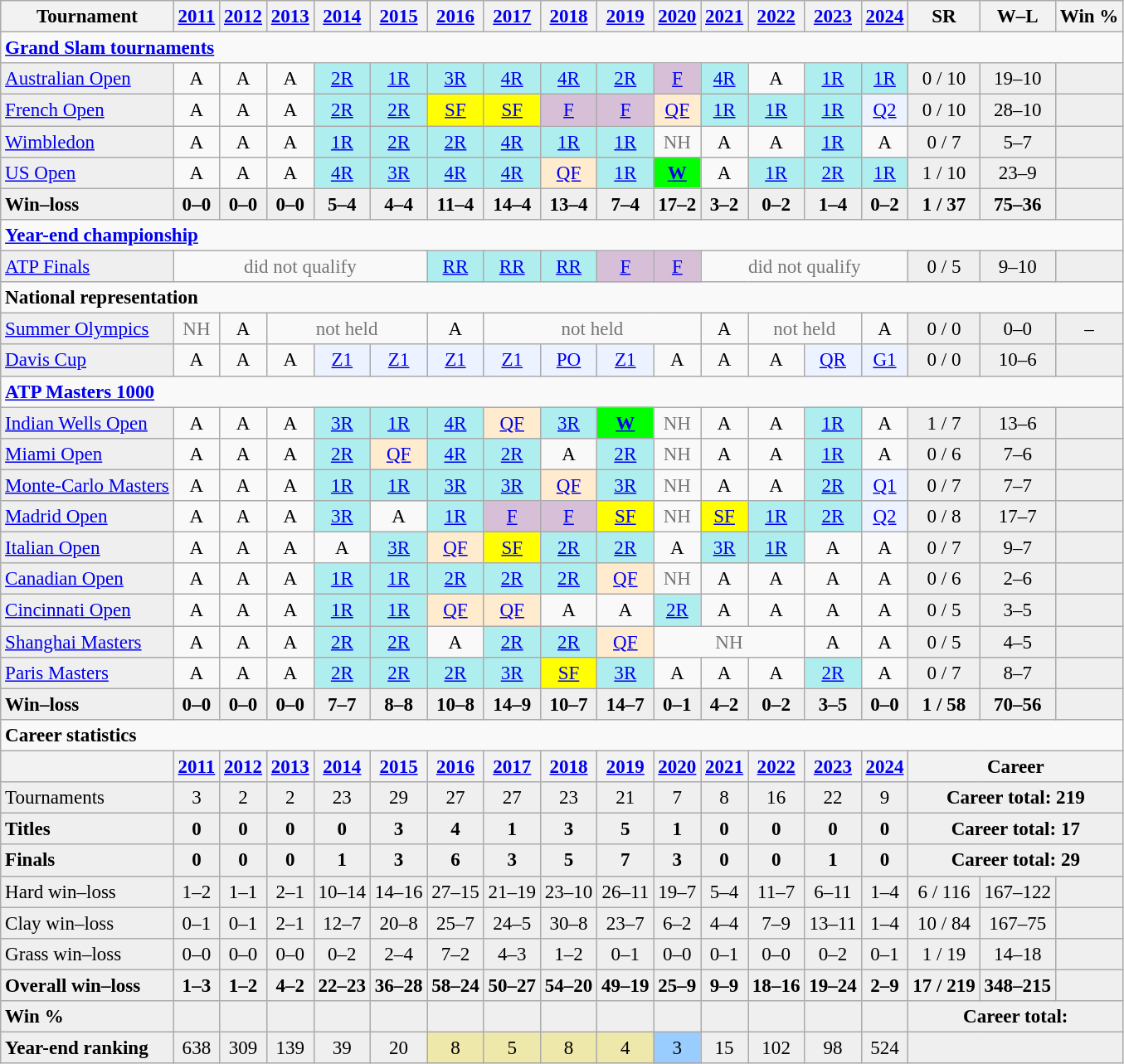<table class="wikitable nowrap" style="text-align:center; font-size:96%">
<tr>
<th>Tournament</th>
<th><a href='#'>2011</a></th>
<th><a href='#'>2012</a></th>
<th><a href='#'>2013</a></th>
<th><a href='#'>2014</a></th>
<th><a href='#'>2015</a></th>
<th><a href='#'>2016</a></th>
<th><a href='#'>2017</a></th>
<th><a href='#'>2018</a></th>
<th><a href='#'>2019</a></th>
<th><a href='#'>2020</a></th>
<th><a href='#'>2021</a></th>
<th><a href='#'>2022</a></th>
<th><a href='#'>2023</a></th>
<th><a href='#'>2024</a></th>
<th>SR</th>
<th>W–L</th>
<th>Win %</th>
</tr>
<tr>
<td colspan="18" align="left"><strong><a href='#'>Grand Slam tournaments</a></strong></td>
</tr>
<tr>
<td style=background:#efefef align=left><a href='#'>Australian Open</a></td>
<td>A</td>
<td>A</td>
<td>A</td>
<td bgcolor=afeeee><a href='#'>2R</a></td>
<td bgcolor=afeeee><a href='#'>1R</a></td>
<td bgcolor=afeeee><a href='#'>3R</a></td>
<td bgcolor=afeeee><a href='#'>4R</a></td>
<td bgcolor=afeeee><a href='#'>4R</a></td>
<td bgcolor=afeeee><a href='#'>2R</a></td>
<td bgcolor=thistle><a href='#'>F</a></td>
<td bgcolor=afeeee><a href='#'>4R</a></td>
<td>A</td>
<td bgcolor=afeeee><a href='#'>1R</a></td>
<td bgcolor=afeeee><a href='#'>1R</a></td>
<td style=background:#efefef>0 / 10</td>
<td style=background:#efefef>19–10</td>
<td style=background:#efefef></td>
</tr>
<tr>
<td style=background:#efefef align=left><a href='#'>French Open</a></td>
<td>A</td>
<td>A</td>
<td>A</td>
<td bgcolor=afeeee><a href='#'>2R</a></td>
<td bgcolor=afeeee><a href='#'>2R</a></td>
<td bgcolor=yellow><a href='#'>SF</a></td>
<td bgcolor=yellow><a href='#'>SF</a></td>
<td bgcolor=thistle><a href='#'>F</a></td>
<td bgcolor=thistle><a href='#'>F</a></td>
<td bgcolor=ffebcd><a href='#'>QF</a></td>
<td bgcolor=afeeee><a href='#'>1R</a></td>
<td bgcolor=afeeee><a href='#'>1R</a></td>
<td bgcolor=afeeee><a href='#'>1R</a></td>
<td bgcolor=ecf2ff><a href='#'>Q2</a></td>
<td style=background:#efefef>0 / 10</td>
<td style=background:#efefef>28–10</td>
<td style=background:#efefef></td>
</tr>
<tr>
<td style=background:#efefef align=left><a href='#'>Wimbledon</a></td>
<td>A</td>
<td>A</td>
<td>A</td>
<td bgcolor=afeeee><a href='#'>1R</a></td>
<td bgcolor=afeeee><a href='#'>2R</a></td>
<td bgcolor=afeeee><a href='#'>2R</a></td>
<td bgcolor=afeeee><a href='#'>4R</a></td>
<td bgcolor=afeeee><a href='#'>1R</a></td>
<td bgcolor=afeeee><a href='#'>1R</a></td>
<td style=color:#767676>NH</td>
<td>A</td>
<td>A</td>
<td bgcolor=afeeee><a href='#'>1R</a></td>
<td>A</td>
<td style=background:#efefef>0 / 7</td>
<td style=background:#efefef>5–7</td>
<td style=background:#efefef></td>
</tr>
<tr>
<td style=background:#efefef align=left><a href='#'>US Open</a></td>
<td>A</td>
<td>A</td>
<td>A</td>
<td bgcolor=afeeee><a href='#'>4R</a></td>
<td bgcolor=afeeee><a href='#'>3R</a></td>
<td bgcolor=afeeee><a href='#'>4R</a></td>
<td bgcolor=afeeee><a href='#'>4R</a></td>
<td bgcolor=ffebcd><a href='#'>QF</a></td>
<td bgcolor=afeeee><a href='#'>1R</a></td>
<td bgcolor=lime><a href='#'><strong>W</strong></a></td>
<td>A</td>
<td bgcolor=afeeee><a href='#'>1R</a></td>
<td bgcolor=afeeee><a href='#'>2R</a></td>
<td bgcolor=afeeee><a href='#'>1R</a></td>
<td style=background:#efefef>1 / 10</td>
<td style=background:#efefef>23–9</td>
<td style=background:#efefef></td>
</tr>
<tr style=font-weight:bold;background:#efefef>
<td style=text-align:left>Win–loss</td>
<td>0–0</td>
<td>0–0</td>
<td>0–0</td>
<td>5–4</td>
<td>4–4</td>
<td>11–4</td>
<td>14–4</td>
<td>13–4</td>
<td>7–4</td>
<td>17–2</td>
<td>3–2</td>
<td>0–2</td>
<td>1–4</td>
<td>0–2</td>
<td>1 / 37</td>
<td>75–36</td>
<td></td>
</tr>
<tr>
<td colspan="18" style="text-align:left"><strong><a href='#'>Year-end championship</a></strong></td>
</tr>
<tr>
<td style=background:#efefef align=left><a href='#'>ATP Finals</a></td>
<td colspan=5 style=color:#767676>did not qualify</td>
<td bgcolor=afeeee><a href='#'>RR</a></td>
<td bgcolor=afeeee><a href='#'>RR</a></td>
<td bgcolor=afeeee><a href='#'>RR</a></td>
<td bgcolor=thistle><a href='#'>F</a></td>
<td bgcolor=thistle><a href='#'>F</a></td>
<td colspan=4 style=color:#767676>did not qualify</td>
<td style=background:#efefef>0 / 5</td>
<td style=background:#efefef>9–10</td>
<td style=background:#efefef></td>
</tr>
<tr>
<td colspan="18" align="left"><strong>National representation</strong></td>
</tr>
<tr>
<td style=background:#efefef align=left><a href='#'>Summer Olympics</a></td>
<td style=color:#767676>NH</td>
<td>A</td>
<td colspan=3 style=color:#767676>not held</td>
<td>A</td>
<td colspan=4 style=color:#767676>not held</td>
<td>A</td>
<td colspan=2 style=color:#767676>not held</td>
<td>A</td>
<td style=background:#efefef>0 / 0</td>
<td style=background:#efefef>0–0</td>
<td style=background:#efefef>–</td>
</tr>
<tr>
<td style=background:#efefef align=left><a href='#'>Davis Cup</a></td>
<td>A</td>
<td>A</td>
<td>A</td>
<td bgcolor=ecf2ff><a href='#'>Z1</a></td>
<td bgcolor=ecf2ff><a href='#'>Z1</a></td>
<td bgcolor=ecf2ff><a href='#'>Z1</a></td>
<td bgcolor=ecf2ff><a href='#'>Z1</a></td>
<td bgcolor=ecf2ff><a href='#'>PO</a></td>
<td bgcolor=ecf2ff><a href='#'>Z1</a></td>
<td>A</td>
<td>A</td>
<td>A</td>
<td bgcolor=ecf2ff><a href='#'>QR</a></td>
<td bgcolor=ecf2ff><a href='#'>G1</a></td>
<td style=background:#efefef>0 / 0</td>
<td style=background:#efefef>10–6</td>
<td style=background:#efefef></td>
</tr>
<tr>
<td colspan="18" align="left"><strong><a href='#'>ATP Masters 1000</a></strong></td>
</tr>
<tr>
<td style=background:#efefef align=left><a href='#'>Indian Wells Open</a></td>
<td>A</td>
<td>A</td>
<td>A</td>
<td bgcolor=afeeee><a href='#'>3R</a></td>
<td bgcolor=afeeee><a href='#'>1R</a></td>
<td bgcolor=afeeee><a href='#'>4R</a></td>
<td bgcolor=ffebcd><a href='#'>QF</a></td>
<td bgcolor=afeeee><a href='#'>3R</a></td>
<td bgcolor=lime><a href='#'><strong>W</strong></a></td>
<td style=color:#767676>NH</td>
<td>A</td>
<td>A</td>
<td bgcolor=afeeee><a href='#'>1R</a></td>
<td>A</td>
<td style=background:#efefef>1 / 7</td>
<td style=background:#efefef>13–6</td>
<td style=background:#efefef></td>
</tr>
<tr>
<td style=background:#efefef align=left><a href='#'>Miami Open</a></td>
<td>A</td>
<td>A</td>
<td>A</td>
<td bgcolor=afeeee><a href='#'>2R</a></td>
<td bgcolor=ffebcd><a href='#'>QF</a></td>
<td bgcolor=afeeee><a href='#'>4R</a></td>
<td bgcolor=afeeee><a href='#'>2R</a></td>
<td>A</td>
<td bgcolor=afeeee><a href='#'>2R</a></td>
<td style=color:#767676>NH</td>
<td>A</td>
<td>A</td>
<td bgcolor=afeeee><a href='#'>1R</a></td>
<td>A</td>
<td style=background:#efefef>0 / 6</td>
<td style=background:#efefef>7–6</td>
<td style=background:#efefef></td>
</tr>
<tr>
<td style=background:#efefef align=left><a href='#'>Monte-Carlo Masters</a></td>
<td>A</td>
<td>A</td>
<td>A</td>
<td bgcolor=afeeee><a href='#'>1R</a></td>
<td bgcolor=afeeee><a href='#'>1R</a></td>
<td bgcolor=afeeee><a href='#'>3R</a></td>
<td bgcolor=afeeee><a href='#'>3R</a></td>
<td bgcolor=ffebcd><a href='#'>QF</a></td>
<td bgcolor=afeeee><a href='#'>3R</a></td>
<td style=color:#767676>NH</td>
<td>A</td>
<td>A</td>
<td bgcolor=afeeee><a href='#'>2R</a></td>
<td bgcolor=ecf2ff><a href='#'>Q1</a></td>
<td style=background:#efefef>0 / 7</td>
<td style=background:#efefef>7–7</td>
<td style=background:#efefef></td>
</tr>
<tr>
<td style=background:#efefef align=left><a href='#'>Madrid Open</a></td>
<td>A</td>
<td>A</td>
<td>A</td>
<td bgcolor=afeeee><a href='#'>3R</a></td>
<td>A</td>
<td bgcolor=afeeee><a href='#'>1R</a></td>
<td bgcolor=thistle><a href='#'>F</a></td>
<td bgcolor=thistle><a href='#'>F</a></td>
<td bgcolor=yellow><a href='#'>SF</a></td>
<td style=color:#767676>NH</td>
<td bgcolor=yellow><a href='#'>SF</a></td>
<td bgcolor=afeeee><a href='#'>1R</a></td>
<td bgcolor=afeeee><a href='#'>2R</a></td>
<td bgcolor=ecf2ff><a href='#'>Q2</a></td>
<td style=background:#efefef>0 / 8</td>
<td style=background:#efefef>17–7</td>
<td style=background:#efefef></td>
</tr>
<tr>
<td style=background:#efefef align=left><a href='#'>Italian Open</a></td>
<td>A</td>
<td>A</td>
<td>A</td>
<td>A</td>
<td bgcolor=afeeee><a href='#'>3R</a></td>
<td bgcolor=ffebcd><a href='#'>QF</a></td>
<td bgcolor=yellow><a href='#'>SF</a></td>
<td bgcolor=afeeee><a href='#'>2R</a></td>
<td bgcolor=afeeee><a href='#'>2R</a></td>
<td>A</td>
<td bgcolor=afeeee><a href='#'>3R</a></td>
<td bgcolor=afeeee><a href='#'>1R</a></td>
<td>A</td>
<td>A</td>
<td style=background:#efefef>0 / 7</td>
<td style=background:#efefef>9–7</td>
<td style=background:#efefef></td>
</tr>
<tr>
<td style=background:#efefef align=left><a href='#'>Canadian Open</a></td>
<td>A</td>
<td>A</td>
<td>A</td>
<td bgcolor=afeeee><a href='#'>1R</a></td>
<td bgcolor=afeeee><a href='#'>1R</a></td>
<td bgcolor=afeeee><a href='#'>2R</a></td>
<td bgcolor=afeeee><a href='#'>2R</a></td>
<td bgcolor=afeeee><a href='#'>2R</a></td>
<td bgcolor=ffebcd><a href='#'>QF</a></td>
<td style=color:#767676>NH</td>
<td>A</td>
<td>A</td>
<td>A</td>
<td>A</td>
<td style=background:#efefef>0 / 6</td>
<td style=background:#efefef>2–6</td>
<td style=background:#efefef></td>
</tr>
<tr>
<td style=background:#efefef align=left><a href='#'>Cincinnati Open</a></td>
<td>A</td>
<td>A</td>
<td>A</td>
<td bgcolor=afeeee><a href='#'>1R</a></td>
<td bgcolor=afeeee><a href='#'>1R</a></td>
<td bgcolor=ffebcd><a href='#'>QF</a></td>
<td bgcolor=ffebcd><a href='#'>QF</a></td>
<td>A</td>
<td>A</td>
<td bgcolor=afeeee><a href='#'>2R</a></td>
<td>A</td>
<td>A</td>
<td>A</td>
<td>A</td>
<td style=background:#efefef>0 / 5</td>
<td style=background:#efefef>3–5</td>
<td style=background:#efefef></td>
</tr>
<tr>
<td style=background:#efefef align=left><a href='#'>Shanghai Masters</a></td>
<td>A</td>
<td>A</td>
<td>A</td>
<td bgcolor=afeeee><a href='#'>2R</a></td>
<td bgcolor=afeeee><a href='#'>2R</a></td>
<td>A</td>
<td bgcolor=afeeee><a href='#'>2R</a></td>
<td bgcolor=afeeee><a href='#'>2R</a></td>
<td bgcolor=ffebcd><a href='#'>QF</a></td>
<td colspan=3 style=color:#767676>NH</td>
<td>A</td>
<td>A</td>
<td style=background:#efefef>0 / 5</td>
<td style=background:#efefef>4–5</td>
<td style=background:#efefef></td>
</tr>
<tr>
<td style=background:#efefef align=left><a href='#'>Paris Masters</a></td>
<td>A</td>
<td>A</td>
<td>A</td>
<td bgcolor=afeeee><a href='#'>2R</a></td>
<td bgcolor=afeeee><a href='#'>2R</a></td>
<td bgcolor=afeeee><a href='#'>2R</a></td>
<td bgcolor=afeeee><a href='#'>3R</a></td>
<td bgcolor=yellow><a href='#'>SF</a></td>
<td bgcolor=afeeee><a href='#'>3R</a></td>
<td>A</td>
<td>A</td>
<td>A</td>
<td bgcolor=afeeee><a href='#'>2R</a></td>
<td>A</td>
<td style=background:#efefef>0 / 7</td>
<td style=background:#efefef>8–7</td>
<td style=background:#efefef></td>
</tr>
<tr style=font-weight:bold;background:#efefef>
<td style=text-align:left>Win–loss</td>
<td>0–0</td>
<td>0–0</td>
<td>0–0</td>
<td>7–7</td>
<td>8–8</td>
<td>10–8</td>
<td>14–9</td>
<td>10–7</td>
<td>14–7</td>
<td>0–1</td>
<td>4–2</td>
<td>0–2</td>
<td>3–5</td>
<td>0–0</td>
<td>1 / 58</td>
<td>70–56</td>
<td></td>
</tr>
<tr>
<td colspan="18" align="left"><strong>Career statistics</strong></td>
</tr>
<tr>
<th></th>
<th><a href='#'>2011</a></th>
<th><a href='#'>2012</a></th>
<th><a href='#'>2013</a></th>
<th><a href='#'>2014</a></th>
<th><a href='#'>2015</a></th>
<th><a href='#'>2016</a></th>
<th><a href='#'>2017</a></th>
<th><a href='#'>2018</a></th>
<th><a href='#'>2019</a></th>
<th><a href='#'>2020</a></th>
<th><a href='#'>2021</a></th>
<th><a href='#'>2022</a></th>
<th><a href='#'>2023</a></th>
<th><a href='#'>2024</a></th>
<th colspan=3>Career</th>
</tr>
<tr bgcolor=efefef>
<td style=text-align:left>Tournaments</td>
<td>3</td>
<td>2</td>
<td>2</td>
<td>23</td>
<td>29</td>
<td>27</td>
<td>27</td>
<td>23</td>
<td>21</td>
<td>7</td>
<td>8</td>
<td>16</td>
<td>22</td>
<td>9</td>
<td colspan="3"><strong>Career total: 219</strong></td>
</tr>
<tr style=font-weight:bold;background:#efefef>
<td style=text-align:left>Titles</td>
<td>0</td>
<td>0</td>
<td>0</td>
<td>0</td>
<td>3</td>
<td>4</td>
<td>1</td>
<td>3</td>
<td>5</td>
<td>1</td>
<td>0</td>
<td>0</td>
<td>0</td>
<td>0</td>
<td colspan="3">Career total: 17</td>
</tr>
<tr style=font-weight:bold;background:#efefef>
<td style=text-align:left>Finals</td>
<td>0</td>
<td>0</td>
<td>0</td>
<td>1</td>
<td>3</td>
<td>6</td>
<td>3</td>
<td>5</td>
<td>7</td>
<td>3</td>
<td>0</td>
<td>0</td>
<td>1</td>
<td>0</td>
<td colspan="3">Career total: 29</td>
</tr>
<tr bgcolor=efefef>
<td align=left>Hard win–loss</td>
<td>1–2</td>
<td>1–1</td>
<td>2–1</td>
<td>10–14</td>
<td>14–16</td>
<td>27–15</td>
<td>21–19</td>
<td>23–10</td>
<td>26–11</td>
<td>19–7</td>
<td>5–4</td>
<td>11–7</td>
<td>6–11</td>
<td>1–4</td>
<td>6 / 116</td>
<td>167–122</td>
<td></td>
</tr>
<tr bgcolor=efefef>
<td align=left>Clay win–loss</td>
<td>0–1</td>
<td>0–1</td>
<td>2–1</td>
<td>12–7</td>
<td>20–8</td>
<td>25–7</td>
<td>24–5</td>
<td>30–8</td>
<td>23–7</td>
<td>6–2</td>
<td>4–4</td>
<td>7–9</td>
<td>13–11</td>
<td>1–4</td>
<td>10 / 84</td>
<td>167–75</td>
<td></td>
</tr>
<tr bgcolor=efefef>
<td align=left>Grass win–loss</td>
<td>0–0</td>
<td>0–0</td>
<td>0–0</td>
<td>0–2</td>
<td>2–4</td>
<td>7–2</td>
<td>4–3</td>
<td>1–2</td>
<td>0–1</td>
<td>0–0</td>
<td>0–1</td>
<td>0–0</td>
<td>0–2</td>
<td>0–1</td>
<td>1 / 19</td>
<td>14–18</td>
<td></td>
</tr>
<tr style=font-weight:bold;background:#efefef>
<td style=text-align:left>Overall win–loss</td>
<td>1–3</td>
<td>1–2</td>
<td>4–2</td>
<td>22–23</td>
<td>36–28</td>
<td>58–24</td>
<td>50–27</td>
<td>54–20</td>
<td>49–19</td>
<td>25–9</td>
<td>9–9</td>
<td>18–16</td>
<td>19–24</td>
<td>2–9</td>
<td>17 / 219</td>
<td>348–215</td>
<td></td>
</tr>
<tr style=font-weight:bold;background:#efefef>
<td style=text-align:left>Win %</td>
<td></td>
<td></td>
<td></td>
<td></td>
<td></td>
<td></td>
<td></td>
<td></td>
<td></td>
<td></td>
<td></td>
<td></td>
<td></td>
<td></td>
<td colspan="3">Career total: </td>
</tr>
<tr bgcolor=efefef>
<td align=left><strong>Year-end ranking</strong></td>
<td>638</td>
<td>309</td>
<td>139</td>
<td>39</td>
<td>20</td>
<td bgcolor=eee8aa>8</td>
<td bgcolor=eee8aa>5</td>
<td bgcolor=eee8aa>8</td>
<td bgcolor=eee8aa>4</td>
<td bgcolor=99ccff>3</td>
<td>15</td>
<td>102</td>
<td>98</td>
<td>524</td>
<td colspan="3"></td>
</tr>
</table>
